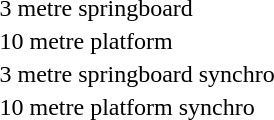<table>
<tr>
<td>3 metre springboard</td>
<td></td>
<td></td>
<td></td>
</tr>
<tr>
<td>10 metre platform</td>
<td></td>
<td></td>
<td></td>
</tr>
<tr>
<td>3 metre springboard synchro</td>
<td></td>
<td></td>
<td></td>
</tr>
<tr>
<td>10 metre platform synchro</td>
<td></td>
<td></td>
<td></td>
</tr>
</table>
